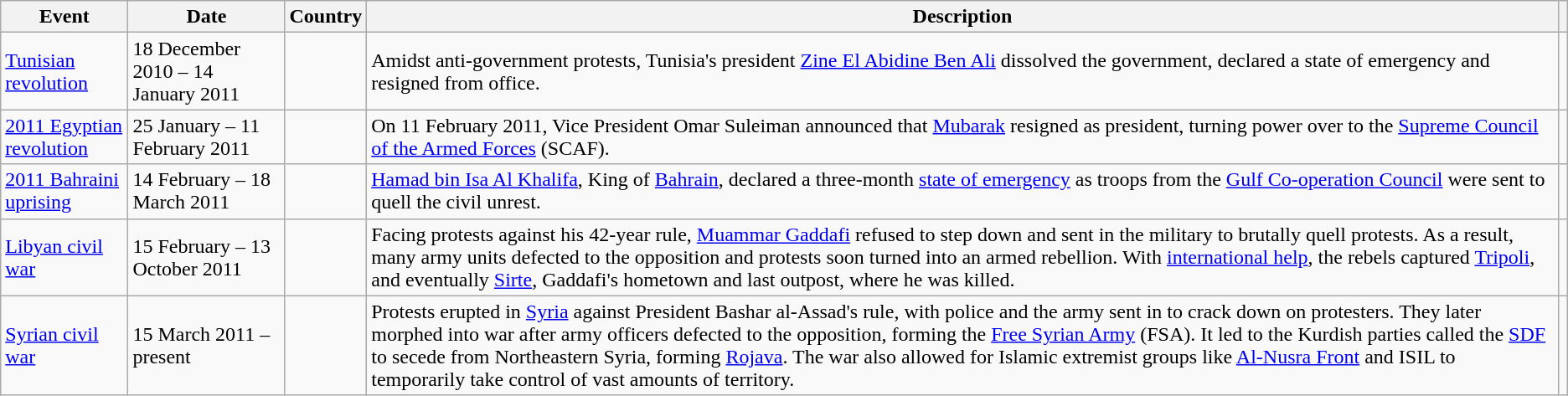<table class="wikitable sortable mw-collapsible">
<tr>
<th>Event</th>
<th>Date</th>
<th>Country</th>
<th>Description</th>
<th></th>
</tr>
<tr>
<td><a href='#'>Tunisian revolution</a></td>
<td>18 December 2010 – 14 January 2011</td>
<td></td>
<td>Amidst anti-government protests, Tunisia's president <a href='#'>Zine El Abidine Ben Ali</a> dissolved the government, declared a state of emergency and resigned from office.</td>
<td></td>
</tr>
<tr>
<td><a href='#'>2011 Egyptian revolution</a></td>
<td>25 January – 11 February 2011</td>
<td></td>
<td>On 11 February 2011, Vice President Omar Suleiman announced that <a href='#'>Mubarak</a> resigned as president, turning power over to the <a href='#'>Supreme Council of the Armed Forces</a> (SCAF).</td>
</tr>
<tr>
<td><a href='#'>2011 Bahraini uprising</a></td>
<td>14 February – 18 March 2011</td>
<td></td>
<td><a href='#'>Hamad bin Isa Al Khalifa</a>, King of <a href='#'>Bahrain</a>, declared a three-month <a href='#'>state of emergency</a> as troops from the <a href='#'>Gulf Co-operation Council</a> were sent to quell the civil unrest.</td>
<td></td>
</tr>
<tr>
<td><a href='#'>Libyan civil war</a></td>
<td>15 February – 13 October 2011</td>
<td></td>
<td>Facing protests against his 42-year rule, <a href='#'>Muammar Gaddafi</a> refused to step down and sent in the military to brutally quell protests. As a result, many army units defected to the opposition and protests soon turned into an armed rebellion. With <a href='#'>international help</a>, the rebels captured <a href='#'>Tripoli</a>, and eventually <a href='#'>Sirte</a>, Gaddafi's hometown and last outpost, where he was killed.</td>
</tr>
<tr>
<td><a href='#'>Syrian civil war</a></td>
<td>15 March 2011 – present</td>
<td></td>
<td>Protests erupted in <a href='#'>Syria</a> against President Bashar al-Assad's rule, with police and the army sent in to crack down on protesters. They later morphed into war after army officers defected to the opposition, forming the <a href='#'>Free Syrian Army</a> (FSA). It led to the Kurdish parties called the <a href='#'>SDF</a> to secede from Northeastern Syria, forming <a href='#'>Rojava</a>. The war also allowed for Islamic extremist groups like <a href='#'>Al-Nusra Front</a> and ISIL to temporarily take control of vast amounts of territory.</td>
<td></td>
</tr>
</table>
